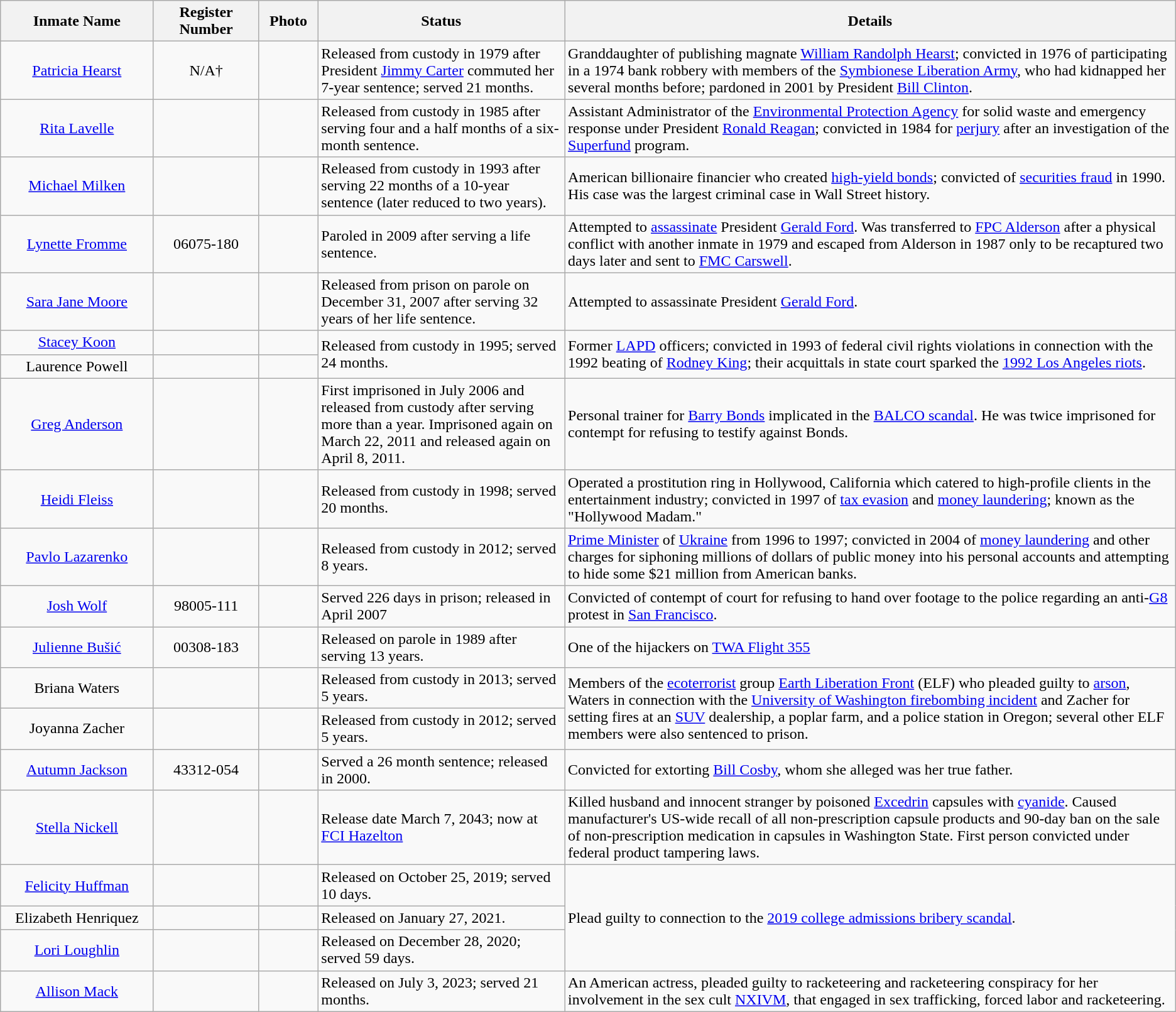<table class="wikitable sortable">
<tr>
<th width=13%>Inmate Name</th>
<th width=9%>Register Number</th>
<th width=5%>Photo</th>
<th width=21%>Status</th>
<th width=57%>Details</th>
</tr>
<tr>
<td style="text-align:center;"><a href='#'>Patricia Hearst</a></td>
<td style="text-align:center;">N/A†</td>
<td></td>
<td>Released from custody in 1979 after President <a href='#'>Jimmy Carter</a> commuted her 7-year sentence; served 21 months.</td>
<td>Granddaughter of publishing magnate <a href='#'>William Randolph Hearst</a>; convicted in 1976 of participating in a 1974 bank robbery with members of the <a href='#'>Symbionese Liberation Army</a>, who had kidnapped her several months before; pardoned in 2001 by President <a href='#'>Bill Clinton</a>.</td>
</tr>
<tr>
<td style="text-align:center;"><a href='#'>Rita Lavelle</a></td>
<td style="text-align:center;"></td>
<td></td>
<td>Released from custody in 1985 after serving four and a half months of a six-month sentence.</td>
<td>Assistant Administrator of the <a href='#'>Environmental Protection Agency</a> for solid waste and emergency response under President <a href='#'>Ronald Reagan</a>; convicted in 1984 for <a href='#'>perjury</a> after an investigation of the <a href='#'>Superfund</a> program.</td>
</tr>
<tr>
<td style="text-align:center;"><a href='#'>Michael Milken</a></td>
<td style="text-align:center;"></td>
<td></td>
<td>Released from custody in 1993 after serving 22 months of a 10-year sentence (later reduced to two years).</td>
<td>American billionaire financier who created <a href='#'>high-yield bonds</a>; convicted of <a href='#'>securities fraud</a> in 1990. His case was the largest criminal case in Wall Street history.</td>
</tr>
<tr>
<td style="text-align:center;"><a href='#'>Lynette Fromme</a></td>
<td style="text-align:center;">06075-180</td>
<td></td>
<td>Paroled in 2009 after serving a life sentence.</td>
<td>Attempted to <a href='#'>assassinate</a> President <a href='#'>Gerald Ford</a>. Was transferred to <a href='#'>FPC Alderson</a> after a physical conflict with another inmate in 1979 and escaped from Alderson in 1987 only to be recaptured two days later and sent to <a href='#'>FMC Carswell</a>.</td>
</tr>
<tr>
<td style="text-align:center;"><a href='#'>Sara Jane Moore</a></td>
<td style="text-align:center;"></td>
<td></td>
<td>Released from prison on parole on December 31, 2007 after serving 32 years of her life sentence.</td>
<td>Attempted to assassinate President <a href='#'>Gerald Ford</a>.</td>
</tr>
<tr>
<td style="text-align:center;"><a href='#'>Stacey Koon</a></td>
<td style="text-align:center;"></td>
<td></td>
<td rowspan=2>Released from custody in 1995; served 24 months.</td>
<td rowspan=2>Former <a href='#'>LAPD</a> officers; convicted in 1993 of federal civil rights violations in connection with the 1992 beating of <a href='#'>Rodney King</a>; their acquittals in state court sparked the <a href='#'>1992 Los Angeles riots</a>.</td>
</tr>
<tr>
<td style="text-align:center;">Laurence Powell</td>
<td style="text-align:center;"></td>
<td></td>
</tr>
<tr>
<td style="text-align:center;"><a href='#'>Greg Anderson</a></td>
<td style="text-align:center;"></td>
<td></td>
<td>First imprisoned in July 2006 and released from custody after serving more than a year. Imprisoned again on March 22, 2011 and released again on April 8, 2011.</td>
<td>Personal trainer for <a href='#'>Barry Bonds</a> implicated in the <a href='#'>BALCO scandal</a>. He was twice imprisoned for contempt for refusing to testify against Bonds.</td>
</tr>
<tr>
<td style="text-align:center;"><a href='#'>Heidi Fleiss</a></td>
<td style="text-align:center;"></td>
<td></td>
<td>Released from custody in 1998; served 20 months.</td>
<td>Operated a prostitution ring in Hollywood, California which catered to high-profile clients in the entertainment industry; convicted in 1997 of <a href='#'>tax evasion</a> and <a href='#'>money laundering</a>; known as the "Hollywood Madam."</td>
</tr>
<tr>
<td style="text-align:center;"><a href='#'>Pavlo Lazarenko</a></td>
<td style="text-align:center;"></td>
<td></td>
<td>Released from custody in 2012; served 8 years.</td>
<td><a href='#'>Prime Minister</a> of <a href='#'>Ukraine</a> from 1996 to 1997; convicted in 2004 of <a href='#'>money laundering</a> and other charges for siphoning millions of dollars of public money into his personal accounts and attempting to hide some $21 million from American banks.</td>
</tr>
<tr>
<td style="text-align:center;"><a href='#'>Josh Wolf</a></td>
<td style="text-align:center;">98005-111</td>
<td></td>
<td>Served 226 days in prison; released in April 2007</td>
<td>Convicted of contempt of court for refusing to hand over footage to the police regarding an anti-<a href='#'>G8</a> protest in <a href='#'>San Francisco</a>.</td>
</tr>
<tr>
<td style="text-align:center;"><a href='#'>Julienne Bušić</a></td>
<td style="text-align:center;">00308-183</td>
<td></td>
<td>Released on parole in 1989 after serving 13 years.</td>
<td>One of the hijackers on <a href='#'>TWA Flight 355</a></td>
</tr>
<tr>
<td style="text-align:center;">Briana Waters</td>
<td style="text-align:center;"></td>
<td></td>
<td>Released from custody in 2013; served 5 years.</td>
<td rowspan=2>Members of the <a href='#'>ecoterrorist</a> group <a href='#'>Earth Liberation Front</a> (ELF) who pleaded guilty to <a href='#'>arson</a>, Waters in connection with the <a href='#'>University of Washington firebombing incident</a> and Zacher for setting fires at an <a href='#'>SUV</a> dealership, a poplar farm, and a police station in Oregon; several other ELF members were also sentenced to prison.</td>
</tr>
<tr>
<td style="text-align:center;">Joyanna Zacher</td>
<td style="text-align:center;"></td>
<td></td>
<td>Released from custody in 2012; served 5 years.</td>
</tr>
<tr>
<td style="text-align:center;"><a href='#'>Autumn Jackson</a></td>
<td style="text-align:center;">43312-054</td>
<td></td>
<td>Served a 26 month sentence; released in 2000.</td>
<td>Convicted for extorting <a href='#'>Bill Cosby</a>, whom she alleged was her true father.</td>
</tr>
<tr>
<td style="text-align:center;"><a href='#'>Stella Nickell</a></td>
<td style="text-align:center;"></td>
<td></td>
<td>Release date March 7, 2043; now at <a href='#'>FCI Hazelton</a></td>
<td>Killed husband and innocent stranger by poisoned <a href='#'>Excedrin</a> capsules with <a href='#'>cyanide</a>. Caused manufacturer's US-wide recall of all non-prescription capsule products and 90-day ban on the sale of non-prescription medication in capsules in Washington State. First person convicted under federal product tampering laws.</td>
</tr>
<tr>
<td style="text-align:center;"><a href='#'>Felicity Huffman</a></td>
<td style="text-align:center;"></td>
<td></td>
<td>Released on October 25, 2019; served 10 days.</td>
<td rowspan=3>Plead guilty to connection to the <a href='#'>2019 college admissions bribery scandal</a>.</td>
</tr>
<tr>
<td style="text-align:center;">Elizabeth Henriquez</td>
<td style="text-align:center;"></td>
<td></td>
<td>Released on January 27, 2021.</td>
</tr>
<tr>
<td style="text-align:center;"><a href='#'>Lori Loughlin</a></td>
<td style="text-align:center;"></td>
<td></td>
<td>Released on December 28, 2020; served 59 days.</td>
</tr>
<tr>
<td style="text-align:center;"><a href='#'>Allison Mack</a></td>
<td style="text-align:center;"></td>
<td></td>
<td>Released on July 3, 2023; served 21 months.</td>
<td>An American actress, pleaded guilty to racketeering and racketeering conspiracy for her involvement in the sex cult <a href='#'>NXIVM</a>, that engaged in sex trafficking, forced labor and racketeering.</td>
</tr>
</table>
